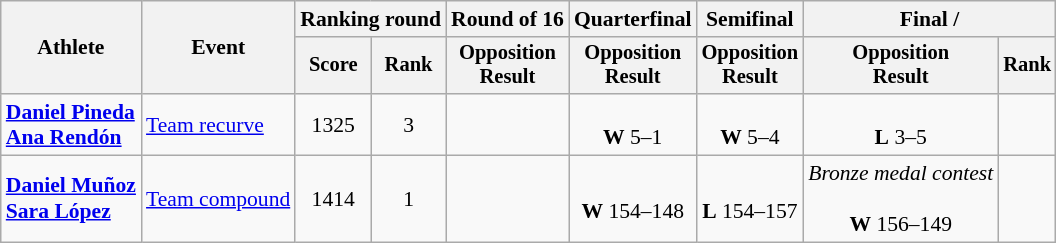<table class=wikitable style=font-size:90%;text-align:center>
<tr>
<th rowspan=2>Athlete</th>
<th rowspan=2>Event</th>
<th colspan=2>Ranking round</th>
<th>Round of 16</th>
<th>Quarterfinal</th>
<th>Semifinal</th>
<th colspan=2>Final / </th>
</tr>
<tr style=font-size:95%>
<th>Score</th>
<th>Rank</th>
<th>Opposition<br>Result</th>
<th>Opposition<br>Result</th>
<th>Opposition<br>Result</th>
<th>Opposition<br>Result</th>
<th>Rank</th>
</tr>
<tr>
<td align=left><strong><a href='#'>Daniel Pineda</a><br><a href='#'>Ana Rendón</a></strong></td>
<td align=left><a href='#'>Team recurve</a></td>
<td>1325</td>
<td>3</td>
<td></td>
<td><br><strong>W</strong> 5–1</td>
<td><br><strong>W</strong> 5–4</td>
<td><br><strong>L</strong> 3–5</td>
<td></td>
</tr>
<tr align=center>
<td align=left><strong><a href='#'>Daniel Muñoz</a><br><a href='#'>Sara López</a></strong></td>
<td align=left><a href='#'>Team compound</a></td>
<td>1414</td>
<td>1</td>
<td></td>
<td><br><strong>W</strong> 154–148</td>
<td><br><strong>L</strong> 154–157</td>
<td><em>Bronze medal contest</em><br><br><strong>W</strong> 156–149</td>
<td></td>
</tr>
</table>
